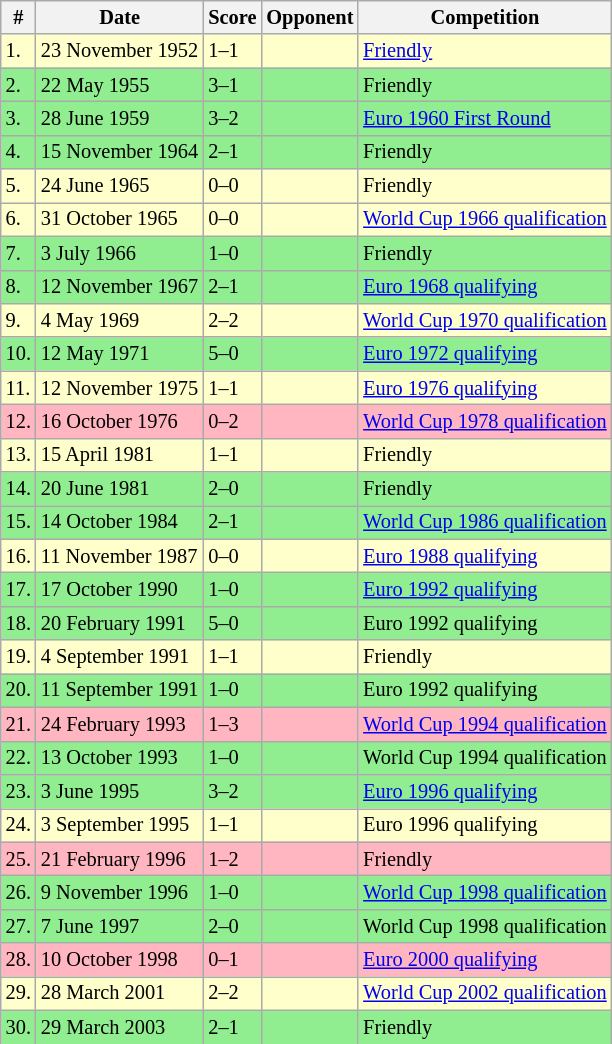<table class="wikitable collapsible collapsed" style="font-size:85%">
<tr>
<th>#</th>
<th>Date</th>
<th>Score</th>
<th>Opponent</th>
<th>Competition</th>
</tr>
<tr style="background: #FFFFCC">
<td>1.</td>
<td>23 November 1952</td>
<td>1–1</td>
<td></td>
<td><a href='#'>Friendly</a></td>
</tr>
<tr style="background: #90EE90">
<td>2.</td>
<td>22 May 1955</td>
<td>3–1</td>
<td></td>
<td>Friendly</td>
</tr>
<tr style="background: #90EE90">
<td>3.</td>
<td>28 June 1959</td>
<td>3–2</td>
<td></td>
<td><a href='#'>Euro 1960 First Round</a></td>
</tr>
<tr style="background: #90EE90">
<td>4.</td>
<td>15 November 1964</td>
<td>2–1</td>
<td></td>
<td>Friendly</td>
</tr>
<tr style="background: #FFFFCC">
<td>5.</td>
<td>24 June 1965</td>
<td>0–0</td>
<td></td>
<td>Friendly</td>
</tr>
<tr style="background: #FFFFCC">
<td>6.</td>
<td>31 October 1965</td>
<td>0–0</td>
<td></td>
<td><a href='#'>World Cup 1966 qualification</a></td>
</tr>
<tr style="background: #90EE90">
<td>7.</td>
<td>3 July 1966</td>
<td>1–0</td>
<td></td>
<td>Friendly</td>
</tr>
<tr style="background: #90EE90">
<td>8.</td>
<td>12 November 1967</td>
<td>2–1</td>
<td></td>
<td><a href='#'>Euro 1968 qualifying</a></td>
</tr>
<tr style="background: #FFFFCC">
<td>9.</td>
<td>4 May 1969</td>
<td>2–2</td>
<td></td>
<td><a href='#'>World Cup 1970 qualification</a></td>
</tr>
<tr style="background: #90EE90">
<td>10.</td>
<td>12 May 1971</td>
<td>5–0</td>
<td></td>
<td><a href='#'>Euro 1972 qualifying</a></td>
</tr>
<tr style="background: #FFFFCC">
<td>11.</td>
<td>12 November 1975</td>
<td>1–1</td>
<td></td>
<td><a href='#'>Euro 1976 qualifying</a></td>
</tr>
<tr style="background: #FFB6C1">
<td>12.</td>
<td>16 October 1976</td>
<td>0–2</td>
<td></td>
<td><a href='#'>World Cup 1978 qualification</a></td>
</tr>
<tr style="background: #FFFFCC">
<td>13.</td>
<td>15 April 1981</td>
<td>1–1</td>
<td></td>
<td>Friendly</td>
</tr>
<tr style="background: #90EE90">
<td>14.</td>
<td>20 June 1981</td>
<td>2–0</td>
<td></td>
<td>Friendly</td>
</tr>
<tr style="background: #90EE90">
<td>15.</td>
<td>14 October 1984</td>
<td>2–1</td>
<td></td>
<td><a href='#'>World Cup 1986 qualification</a></td>
</tr>
<tr style="background: #FFFFCC">
<td>16.</td>
<td>11 November 1987</td>
<td>0–0</td>
<td></td>
<td><a href='#'>Euro 1988 qualifying</a></td>
</tr>
<tr style="background: #90EE90">
<td>17.</td>
<td>17 October 1990</td>
<td>1–0</td>
<td></td>
<td><a href='#'>Euro 1992 qualifying</a></td>
</tr>
<tr style="background: #90EE90">
<td>18.</td>
<td>20 February 1991</td>
<td>5–0</td>
<td></td>
<td>Euro 1992 qualifying</td>
</tr>
<tr style="background: #FFFFCC">
<td>19.</td>
<td>4 September 1991</td>
<td>1–1</td>
<td></td>
<td>Friendly</td>
</tr>
<tr style="background: #90EE90">
<td>20.</td>
<td>11 September 1991</td>
<td>1–0</td>
<td></td>
<td>Euro 1992 qualifying</td>
</tr>
<tr style="background: #FFB6C1">
<td>21.</td>
<td>24 February 1993</td>
<td>1–3</td>
<td></td>
<td><a href='#'>World Cup 1994 qualification</a></td>
</tr>
<tr style="background: #90EE90">
<td>22.</td>
<td>13 October 1993</td>
<td>1–0</td>
<td></td>
<td>World Cup 1994 qualification</td>
</tr>
<tr style="background: #90EE90">
<td>23.</td>
<td>3 June 1995</td>
<td>3–2</td>
<td></td>
<td><a href='#'>Euro 1996 qualifying</a></td>
</tr>
<tr style="background: #FFFFCC">
<td>24.</td>
<td>3 September 1995</td>
<td>1–1</td>
<td></td>
<td>Euro 1996 qualifying</td>
</tr>
<tr style="background: #FFB6C1">
<td>25.</td>
<td>21 February 1996</td>
<td>1–2</td>
<td></td>
<td>Friendly</td>
</tr>
<tr style="background: #90EE90">
<td>26.</td>
<td>9 November 1996</td>
<td>1–0</td>
<td></td>
<td><a href='#'>World Cup 1998 qualification</a></td>
</tr>
<tr style="background: #90EE90">
<td>27.</td>
<td>7 June 1997</td>
<td>2–0</td>
<td></td>
<td>World Cup 1998 qualification</td>
</tr>
<tr style="background: #FFB6C1">
<td>28.</td>
<td>10 October 1998</td>
<td>0–1</td>
<td></td>
<td><a href='#'>Euro 2000 qualifying</a></td>
</tr>
<tr style="background: #FFFFCC">
<td>29.</td>
<td>28 March 2001</td>
<td>2–2</td>
<td></td>
<td><a href='#'>World Cup 2002 qualification</a></td>
</tr>
<tr style="background: #90EE90">
<td>30.</td>
<td>29 March 2003</td>
<td>2–1</td>
<td></td>
<td>Friendly</td>
</tr>
<tr>
</tr>
</table>
